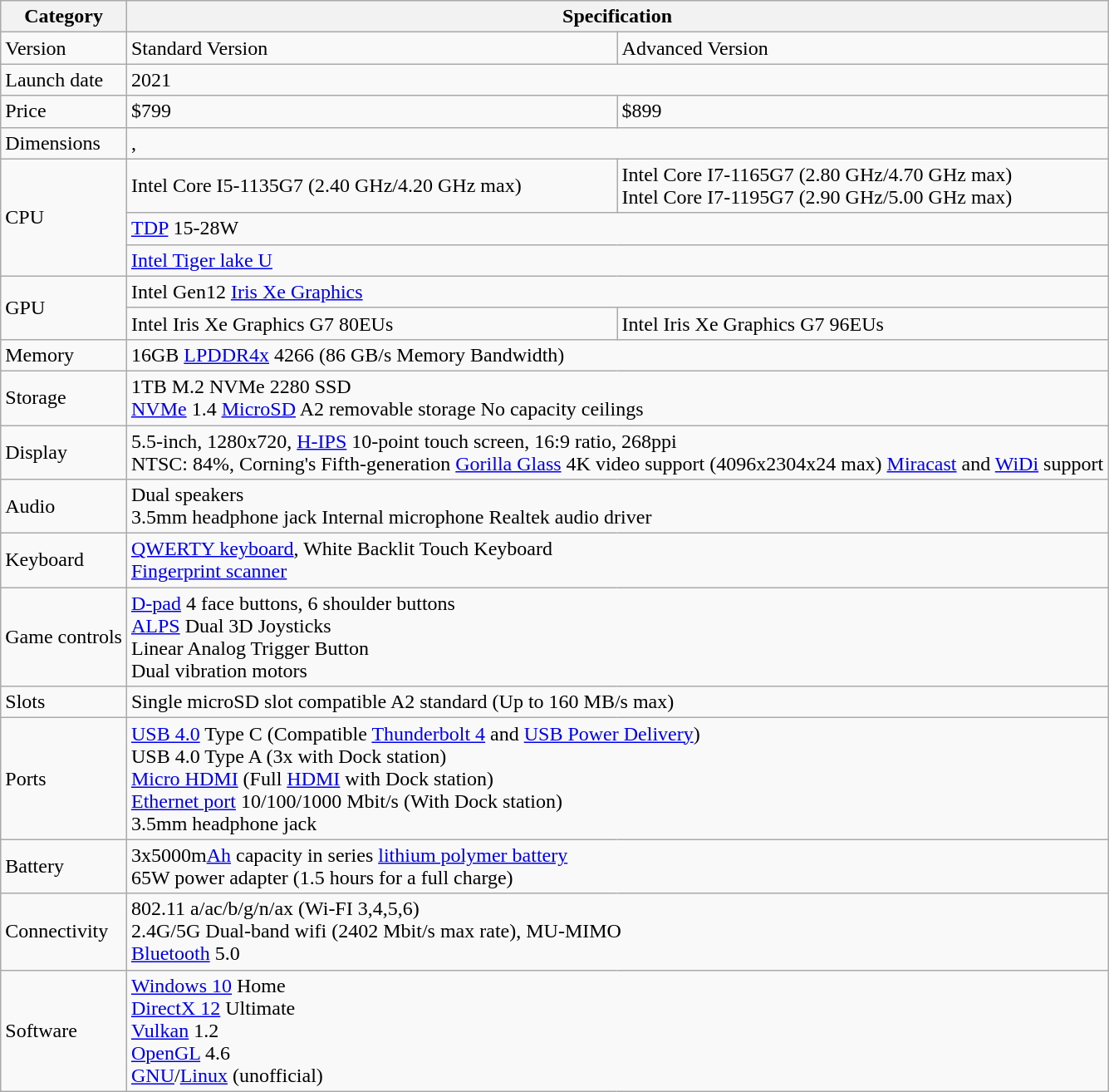<table class="wikitable">
<tr>
<th>Category</th>
<th colspan="2">Specification</th>
</tr>
<tr>
<td>Version</td>
<td>Standard Version</td>
<td>Advanced Version</td>
</tr>
<tr>
<td>Launch date</td>
<td colspan="2">2021</td>
</tr>
<tr>
<td>Price</td>
<td>$799</td>
<td>$899</td>
</tr>
<tr>
<td>Dimensions</td>
<td colspan="2">, </td>
</tr>
<tr>
<td rowspan="3">CPU</td>
<td>Intel Core I5-1135G7 (2.40 GHz/4.20 GHz max)</td>
<td>Intel Core I7-1165G7 (2.80 GHz/4.70 GHz max)<br>Intel Core I7-1195G7 (2.90 GHz/5.00 GHz max)</td>
</tr>
<tr>
<td colspan="2"><a href='#'>TDP</a> 15-28W</td>
</tr>
<tr>
<td colspan="2"><a href='#'>Intel Tiger lake U</a></td>
</tr>
<tr>
<td rowspan="2">GPU</td>
<td colspan="2">Intel Gen12 <a href='#'>Iris Xe Graphics</a></td>
</tr>
<tr>
<td>Intel Iris Xe Graphics G7 80EUs</td>
<td>Intel Iris Xe Graphics G7 96EUs</td>
</tr>
<tr>
<td>Memory</td>
<td colspan="2">16GB <a href='#'>LPDDR4x</a> 4266 (86 GB/s Memory Bandwidth)</td>
</tr>
<tr>
<td>Storage</td>
<td colspan="2">1TB M.2 NVMe 2280 SSD<br><a href='#'>NVMe</a> 1.4 <a href='#'>MicroSD</a> A2 removable storage No capacity ceilings</td>
</tr>
<tr>
<td>Display</td>
<td colspan="2">5.5-inch, 1280x720, <a href='#'>H-IPS</a> 10-point touch screen, 16:9 ratio, 268ppi<br>NTSC: 84%, Corning's Fifth-generation <a href='#'>Gorilla Glass</a> 4K video support (4096x2304x24 max) <a href='#'>Miracast</a> and <a href='#'>WiDi</a> support</td>
</tr>
<tr>
<td>Audio</td>
<td colspan="2">Dual speakers<br>3.5mm headphone jack Internal microphone Realtek audio driver</td>
</tr>
<tr>
<td>Keyboard</td>
<td colspan="2"><a href='#'>QWERTY keyboard</a>, White Backlit Touch Keyboard<br><a href='#'>Fingerprint scanner</a></td>
</tr>
<tr>
<td>Game controls</td>
<td colspan="2"><a href='#'>D-pad</a> 4 face buttons, 6 shoulder buttons<br><a href='#'>ALPS</a> Dual 3D Joysticks<br>Linear Analog Trigger Button<br>Dual vibration motors</td>
</tr>
<tr>
<td>Slots</td>
<td colspan="2">Single microSD slot compatible A2 standard (Up to 160 MB/s max)</td>
</tr>
<tr>
<td>Ports</td>
<td colspan="2"><a href='#'>USB 4.0</a> Type C (Compatible <a href='#'>Thunderbolt 4</a> and <a href='#'>USB Power Delivery</a>)<br>USB 4.0 Type A (3x with Dock station)<br><a href='#'>Micro HDMI</a> (Full <a href='#'>HDMI</a> with Dock station)<br><a href='#'>Ethernet port</a> 10/100/1000 Mbit/s (With Dock station)<br>3.5mm headphone jack</td>
</tr>
<tr>
<td>Battery</td>
<td colspan="2">3x5000m<a href='#'>Ah</a> capacity in series <a href='#'>lithium polymer battery</a><br>65W power adapter (1.5 hours for a full charge)</td>
</tr>
<tr>
<td>Connectivity</td>
<td colspan="2">802.11 a/ac/b/g/n/ax (Wi-FI 3,4,5,6)<br>2.4G/5G Dual-band wifi (2402 Mbit/s max rate), MU-MIMO<br><a href='#'>Bluetooth</a> 5.0</td>
</tr>
<tr>
<td>Software</td>
<td colspan="2"><a href='#'>Windows 10</a> Home<br><a href='#'>DirectX 12</a> Ultimate<br><a href='#'>Vulkan</a> 1.2<br><a href='#'>OpenGL</a> 4.6<br><a href='#'>GNU</a>/<a href='#'>Linux</a> (unofficial)</td>
</tr>
</table>
